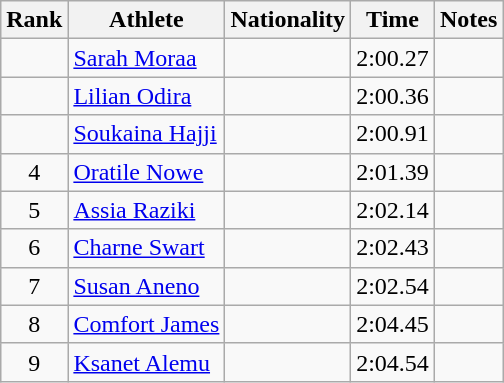<table class="wikitable sortable" style="text-align:center">
<tr>
<th>Rank</th>
<th>Athlete</th>
<th>Nationality</th>
<th>Time</th>
<th>Notes</th>
</tr>
<tr>
<td></td>
<td align="left"><a href='#'>Sarah Moraa</a></td>
<td align=left></td>
<td>2:00.27</td>
<td></td>
</tr>
<tr>
<td></td>
<td align="left"><a href='#'>Lilian Odira</a></td>
<td align=left></td>
<td>2:00.36</td>
<td></td>
</tr>
<tr>
<td></td>
<td align="left"><a href='#'>Soukaina Hajji</a></td>
<td align=left></td>
<td>2:00.91</td>
<td></td>
</tr>
<tr>
<td>4</td>
<td align="left"><a href='#'>Oratile Nowe</a></td>
<td align=left></td>
<td>2:01.39</td>
<td></td>
</tr>
<tr>
<td>5</td>
<td align="left"><a href='#'>Assia Raziki</a></td>
<td align=left></td>
<td>2:02.14</td>
<td></td>
</tr>
<tr>
<td>6</td>
<td align="left"><a href='#'>Charne Swart</a></td>
<td align=left></td>
<td>2:02.43</td>
<td></td>
</tr>
<tr>
<td>7</td>
<td align="left"><a href='#'>Susan Aneno</a></td>
<td align=left></td>
<td>2:02.54</td>
<td></td>
</tr>
<tr>
<td>8</td>
<td align="left"><a href='#'>Comfort James</a></td>
<td align=left></td>
<td>2:04.45</td>
<td></td>
</tr>
<tr>
<td>9</td>
<td align="left"><a href='#'>Ksanet Alemu</a></td>
<td align=left></td>
<td>2:04.54</td>
<td></td>
</tr>
</table>
